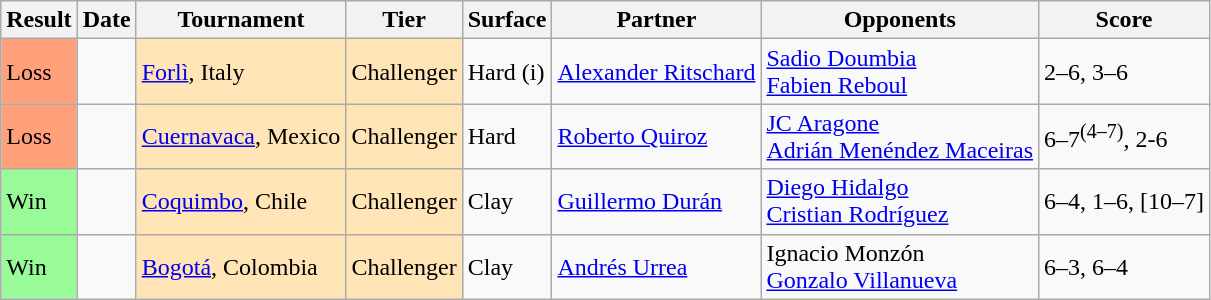<table class="sortable wikitable">
<tr>
<th>Result</th>
<th>Date</th>
<th>Tournament</th>
<th>Tier</th>
<th>Surface</th>
<th>Partner</th>
<th>Opponents</th>
<th class="unsortable">Score</th>
</tr>
<tr>
<td bgcolor="FFA07A">Loss</td>
<td><a href='#'></a></td>
<td bgcolor="moccasin"><a href='#'>Forlì</a>, Italy</td>
<td bgcolor="moccasin">Challenger</td>
<td>Hard (i)</td>
<td> <a href='#'>Alexander Ritschard</a></td>
<td> <a href='#'>Sadio Doumbia</a><br> <a href='#'>Fabien Reboul</a></td>
<td>2–6, 3–6</td>
</tr>
<tr>
<td bgcolor="FFA07A">Loss</td>
<td><a href='#'></a></td>
<td bgcolor="moccasin"><a href='#'>Cuernavaca</a>, Mexico</td>
<td bgcolor="moccasin">Challenger</td>
<td>Hard</td>
<td> <a href='#'>Roberto Quiroz</a></td>
<td> <a href='#'>JC Aragone</a><br> <a href='#'>Adrián Menéndez Maceiras</a></td>
<td>6–7<sup>(4–7)</sup>, 2-6</td>
</tr>
<tr>
<td bgcolor="98FB98">Win</td>
<td><a href='#'></a></td>
<td bgcolor="moccasin"><a href='#'>Coquimbo</a>, Chile</td>
<td bgcolor="moccasin">Challenger</td>
<td>Clay</td>
<td> <a href='#'>Guillermo Durán</a></td>
<td> <a href='#'>Diego Hidalgo</a><br> <a href='#'>Cristian Rodríguez</a></td>
<td>6–4, 1–6, [10–7]</td>
</tr>
<tr>
<td bgcolor="98FB98">Win</td>
<td><a href='#'></a></td>
<td bgcolor="moccasin"><a href='#'>Bogotá</a>, Colombia</td>
<td bgcolor="moccasin">Challenger</td>
<td>Clay</td>
<td> <a href='#'>Andrés Urrea</a></td>
<td> Ignacio Monzón<br> <a href='#'>Gonzalo Villanueva</a></td>
<td>6–3, 6–4</td>
</tr>
</table>
